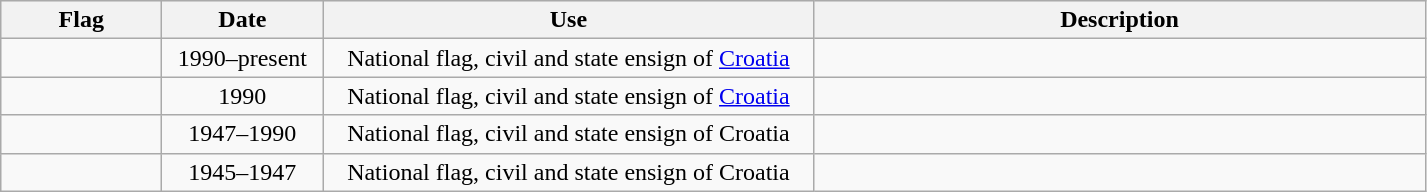<table class="wikitable" style="text-align:center;">
<tr style="background:#efefef;">
<th style="width:100px;">Flag</th>
<th style="width:100px;">Date</th>
<th style="width:320px; text-align:center;">Use</th>
<th style="width:400px; text-align:center;">Description</th>
</tr>
<tr>
<td></td>
<td>1990–present</td>
<td>National flag, civil and state ensign of <a href='#'>Croatia</a>  </td>
<td></td>
</tr>
<tr>
<td></td>
<td>1990</td>
<td>National flag, civil and state ensign of <a href='#'>Croatia</a>  </td>
<td></td>
</tr>
<tr>
<td></td>
<td>1947–1990</td>
<td>National flag, civil and state ensign of Croatia  </td>
<td></td>
</tr>
<tr>
<td></td>
<td>1945–1947</td>
<td>National flag, civil and state ensign of Croatia  </td>
<td></td>
</tr>
</table>
